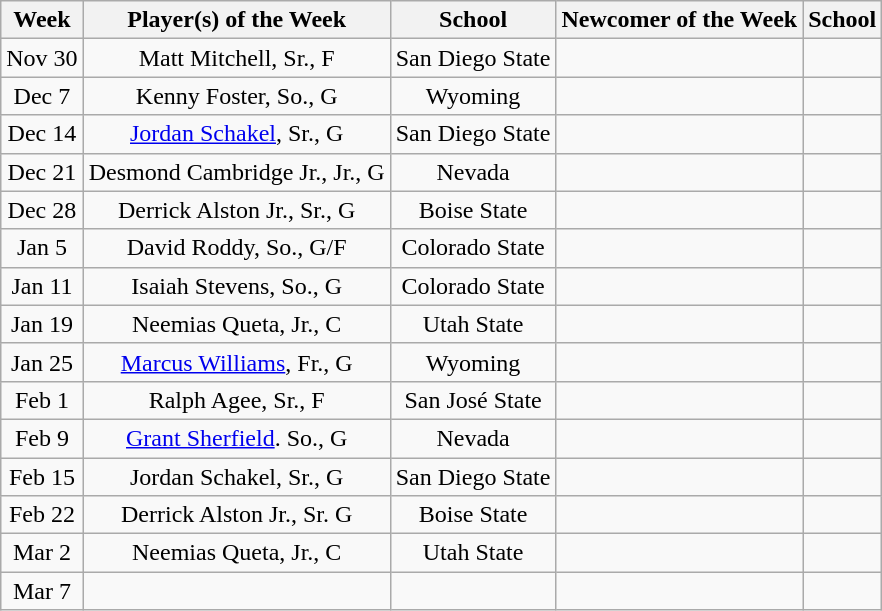<table class=wikitable style="text-align:center">
<tr>
<th>Week</th>
<th>Player(s) of the Week</th>
<th>School</th>
<th>Newcomer of the Week</th>
<th>School</th>
</tr>
<tr>
<td>Nov 30</td>
<td>Matt Mitchell, Sr., F</td>
<td>San Diego State</td>
<td></td>
<td></td>
</tr>
<tr>
<td>Dec 7</td>
<td>Kenny Foster, So., G</td>
<td>Wyoming</td>
<td></td>
<td></td>
</tr>
<tr>
<td>Dec 14</td>
<td><a href='#'>Jordan Schakel</a>, Sr., G</td>
<td>San Diego State</td>
<td></td>
<td></td>
</tr>
<tr>
<td>Dec 21</td>
<td>Desmond Cambridge Jr., Jr., G</td>
<td>Nevada</td>
<td></td>
<td></td>
</tr>
<tr>
<td>Dec 28</td>
<td>Derrick Alston Jr., Sr., G</td>
<td>Boise State</td>
<td></td>
<td></td>
</tr>
<tr>
<td>Jan 5</td>
<td>David Roddy, So., G/F</td>
<td>Colorado State</td>
<td></td>
<td></td>
</tr>
<tr>
<td>Jan 11</td>
<td>Isaiah Stevens, So., G</td>
<td>Colorado State</td>
<td></td>
<td></td>
</tr>
<tr>
<td>Jan 19</td>
<td>Neemias Queta, Jr., C</td>
<td>Utah State</td>
<td></td>
<td></td>
</tr>
<tr>
<td>Jan 25</td>
<td><a href='#'>Marcus Williams</a>, Fr., G</td>
<td>Wyoming</td>
<td></td>
<td></td>
</tr>
<tr>
<td>Feb 1</td>
<td>Ralph Agee, Sr., F</td>
<td>San José State</td>
<td></td>
<td></td>
</tr>
<tr>
<td>Feb 9</td>
<td><a href='#'>Grant Sherfield</a>. So., G</td>
<td>Nevada</td>
<td></td>
<td></td>
</tr>
<tr>
<td>Feb 15</td>
<td>Jordan Schakel, Sr., G</td>
<td>San Diego State</td>
<td></td>
<td></td>
</tr>
<tr>
<td>Feb 22</td>
<td>Derrick Alston Jr., Sr. G</td>
<td>Boise State</td>
<td></td>
<td></td>
</tr>
<tr>
<td>Mar 2</td>
<td>Neemias Queta, Jr., C</td>
<td>Utah State</td>
<td></td>
<td></td>
</tr>
<tr>
<td>Mar 7</td>
<td></td>
<td></td>
<td></td>
<td></td>
</tr>
</table>
